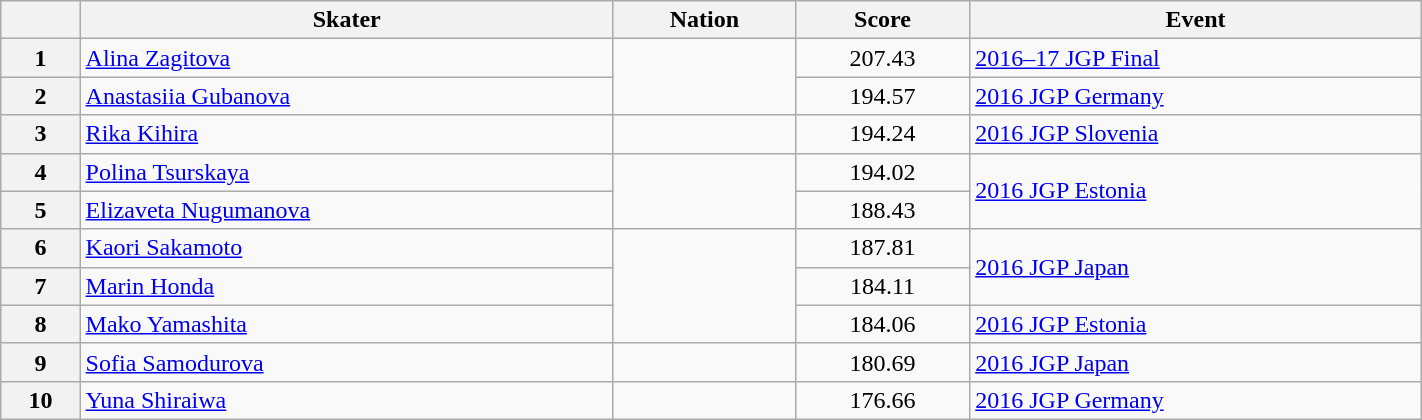<table class="wikitable sortable" style="text-align:left; width:75%">
<tr>
<th scope="col"></th>
<th scope="col">Skater</th>
<th scope="col">Nation</th>
<th scope="col">Score</th>
<th scope="col">Event</th>
</tr>
<tr>
<th scope="row">1</th>
<td><a href='#'>Alina Zagitova</a></td>
<td rowspan="2"></td>
<td style="text-align:center;">207.43</td>
<td><a href='#'>2016–17 JGP Final</a></td>
</tr>
<tr>
<th scope="row">2</th>
<td><a href='#'>Anastasiia Gubanova</a></td>
<td style="text-align:center;">194.57</td>
<td><a href='#'>2016 JGP Germany</a></td>
</tr>
<tr>
<th scope="row">3</th>
<td><a href='#'>Rika Kihira</a></td>
<td></td>
<td style="text-align:center;">194.24</td>
<td><a href='#'>2016 JGP Slovenia</a></td>
</tr>
<tr>
<th scope="row">4</th>
<td><a href='#'>Polina Tsurskaya</a></td>
<td rowspan="2"></td>
<td style="text-align:center;">194.02</td>
<td rowspan="2"><a href='#'>2016 JGP Estonia</a></td>
</tr>
<tr>
<th scope="row">5</th>
<td><a href='#'>Elizaveta Nugumanova</a></td>
<td style="text-align:center;">188.43</td>
</tr>
<tr>
<th scope="row">6</th>
<td><a href='#'>Kaori Sakamoto</a></td>
<td rowspan="3"></td>
<td style="text-align:center;">187.81</td>
<td rowspan="2"><a href='#'>2016 JGP Japan</a></td>
</tr>
<tr>
<th scope="row">7</th>
<td><a href='#'>Marin Honda</a></td>
<td style="text-align:center;">184.11</td>
</tr>
<tr>
<th scope="row">8</th>
<td><a href='#'>Mako Yamashita</a></td>
<td style="text-align:center;">184.06</td>
<td><a href='#'>2016 JGP Estonia</a></td>
</tr>
<tr>
<th scope="row">9</th>
<td><a href='#'>Sofia Samodurova</a></td>
<td></td>
<td style="text-align:center;">180.69</td>
<td><a href='#'>2016 JGP Japan</a></td>
</tr>
<tr>
<th scope="row">10</th>
<td><a href='#'>Yuna Shiraiwa</a></td>
<td></td>
<td style="text-align:center;">176.66</td>
<td><a href='#'>2016 JGP Germany</a></td>
</tr>
</table>
